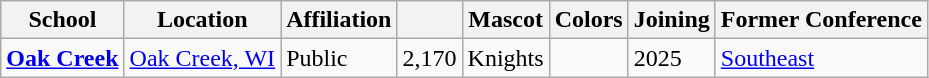<table class="wikitable sortable">
<tr>
<th>School</th>
<th>Location</th>
<th>Affiliation</th>
<th></th>
<th>Mascot</th>
<th>Colors</th>
<th>Joining</th>
<th>Former Conference</th>
</tr>
<tr>
<td><a href='#'><strong>Oak Creek</strong></a></td>
<td><a href='#'>Oak Creek, WI</a></td>
<td>Public</td>
<td>2,170</td>
<td>Knights</td>
<td> </td>
<td>2025</td>
<td><a href='#'>Southeast</a></td>
</tr>
</table>
